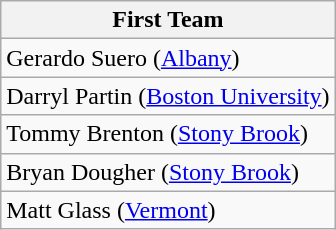<table class="wikitable">
<tr>
<th>First Team</th>
</tr>
<tr>
<td>Gerardo Suero (<a href='#'>Albany</a>)</td>
</tr>
<tr>
<td>Darryl Partin (<a href='#'>Boston University</a>)</td>
</tr>
<tr>
<td>Tommy Brenton (<a href='#'>Stony Brook</a>)</td>
</tr>
<tr>
<td>Bryan Dougher (<a href='#'>Stony Brook</a>)</td>
</tr>
<tr>
<td>Matt Glass (<a href='#'>Vermont</a>)</td>
</tr>
</table>
